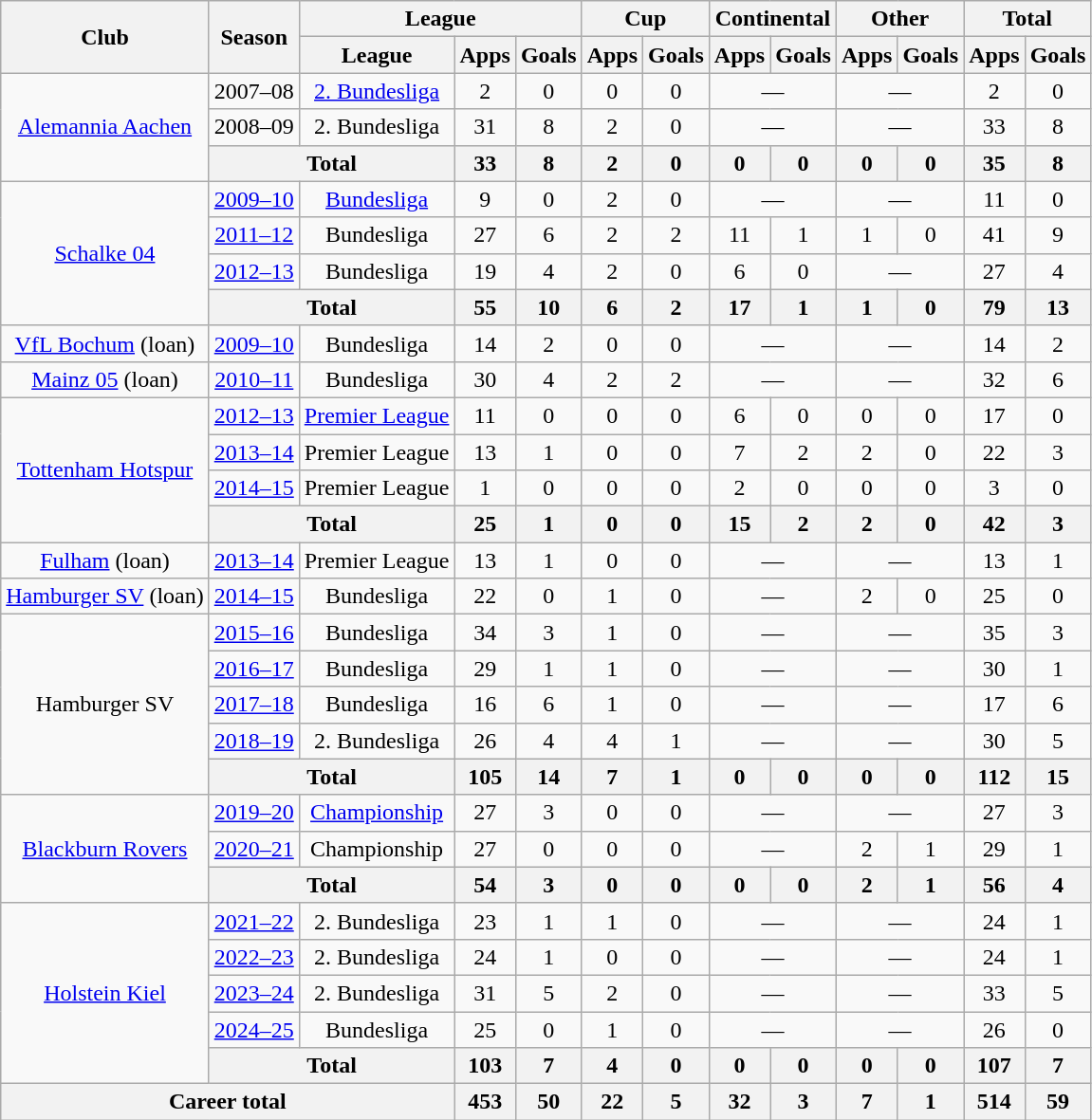<table class="wikitable" Style="text-align: center">
<tr>
<th rowspan="2">Club</th>
<th rowspan="2">Season</th>
<th colspan="3">League</th>
<th colspan="2">Cup</th>
<th colspan="2">Continental</th>
<th colspan="2">Other</th>
<th colspan="2">Total</th>
</tr>
<tr>
<th>League</th>
<th>Apps</th>
<th>Goals</th>
<th>Apps</th>
<th>Goals</th>
<th>Apps</th>
<th>Goals</th>
<th>Apps</th>
<th>Goals</th>
<th>Apps</th>
<th>Goals</th>
</tr>
<tr>
<td rowspan="3"><a href='#'>Alemannia Aachen</a></td>
<td>2007–08</td>
<td><a href='#'>2. Bundesliga</a></td>
<td>2</td>
<td>0</td>
<td>0</td>
<td>0</td>
<td colspan="2">—</td>
<td colspan="2">—</td>
<td>2</td>
<td>0</td>
</tr>
<tr>
<td>2008–09</td>
<td>2. Bundesliga</td>
<td>31</td>
<td>8</td>
<td>2</td>
<td>0</td>
<td colspan="2">—</td>
<td colspan="2">—</td>
<td>33</td>
<td>8</td>
</tr>
<tr>
<th colspan="2">Total</th>
<th>33</th>
<th>8</th>
<th>2</th>
<th>0</th>
<th>0</th>
<th>0</th>
<th>0</th>
<th>0</th>
<th>35</th>
<th>8</th>
</tr>
<tr>
<td rowspan="4"><a href='#'>Schalke 04</a></td>
<td><a href='#'>2009–10</a></td>
<td><a href='#'>Bundesliga</a></td>
<td>9</td>
<td>0</td>
<td>2</td>
<td>0</td>
<td colspan="2">—</td>
<td colspan="2">—</td>
<td>11</td>
<td>0</td>
</tr>
<tr>
<td><a href='#'>2011–12</a></td>
<td>Bundesliga</td>
<td>27</td>
<td>6</td>
<td>2</td>
<td>2</td>
<td>11</td>
<td>1</td>
<td>1</td>
<td>0</td>
<td>41</td>
<td>9</td>
</tr>
<tr>
<td><a href='#'>2012–13</a></td>
<td>Bundesliga</td>
<td>19</td>
<td>4</td>
<td>2</td>
<td>0</td>
<td>6</td>
<td>0</td>
<td colspan="2">—</td>
<td>27</td>
<td>4</td>
</tr>
<tr>
<th colspan="2">Total</th>
<th>55</th>
<th>10</th>
<th>6</th>
<th>2</th>
<th>17</th>
<th>1</th>
<th>1</th>
<th>0</th>
<th>79</th>
<th>13</th>
</tr>
<tr>
<td><a href='#'>VfL Bochum</a> (loan)</td>
<td><a href='#'>2009–10</a></td>
<td>Bundesliga</td>
<td>14</td>
<td>2</td>
<td>0</td>
<td>0</td>
<td colspan="2">—</td>
<td colspan="2">—</td>
<td>14</td>
<td>2</td>
</tr>
<tr>
<td><a href='#'>Mainz 05</a> (loan)</td>
<td><a href='#'>2010–11</a></td>
<td>Bundesliga</td>
<td>30</td>
<td>4</td>
<td>2</td>
<td>2</td>
<td colspan="2">—</td>
<td colspan="2">—</td>
<td>32</td>
<td>6</td>
</tr>
<tr>
<td rowspan="4"><a href='#'>Tottenham Hotspur</a></td>
<td><a href='#'>2012–13</a></td>
<td><a href='#'>Premier League</a></td>
<td>11</td>
<td>0</td>
<td>0</td>
<td>0</td>
<td>6</td>
<td>0</td>
<td>0</td>
<td>0</td>
<td>17</td>
<td>0</td>
</tr>
<tr>
<td><a href='#'>2013–14</a></td>
<td>Premier League</td>
<td>13</td>
<td>1</td>
<td>0</td>
<td>0</td>
<td>7</td>
<td>2</td>
<td>2</td>
<td>0</td>
<td>22</td>
<td>3</td>
</tr>
<tr>
<td><a href='#'>2014–15</a></td>
<td>Premier League</td>
<td>1</td>
<td>0</td>
<td>0</td>
<td>0</td>
<td>2</td>
<td>0</td>
<td>0</td>
<td>0</td>
<td>3</td>
<td>0</td>
</tr>
<tr>
<th colspan="2">Total</th>
<th>25</th>
<th>1</th>
<th>0</th>
<th>0</th>
<th>15</th>
<th>2</th>
<th>2</th>
<th>0</th>
<th>42</th>
<th>3</th>
</tr>
<tr>
<td><a href='#'>Fulham</a> (loan)</td>
<td><a href='#'>2013–14</a></td>
<td>Premier League</td>
<td>13</td>
<td>1</td>
<td>0</td>
<td>0</td>
<td colspan="2">—</td>
<td colspan="2">—</td>
<td>13</td>
<td>1</td>
</tr>
<tr>
<td><a href='#'>Hamburger SV</a> (loan)</td>
<td><a href='#'>2014–15</a></td>
<td>Bundesliga</td>
<td>22</td>
<td>0</td>
<td>1</td>
<td>0</td>
<td colspan="2">—</td>
<td>2</td>
<td>0</td>
<td>25</td>
<td>0</td>
</tr>
<tr>
<td rowspan="5">Hamburger SV</td>
<td><a href='#'>2015–16</a></td>
<td>Bundesliga</td>
<td>34</td>
<td>3</td>
<td>1</td>
<td>0</td>
<td colspan="2">—</td>
<td colspan="2">—</td>
<td>35</td>
<td>3</td>
</tr>
<tr>
<td><a href='#'>2016–17</a></td>
<td>Bundesliga</td>
<td>29</td>
<td>1</td>
<td>1</td>
<td>0</td>
<td colspan="2">—</td>
<td colspan="2">—</td>
<td>30</td>
<td>1</td>
</tr>
<tr>
<td><a href='#'>2017–18</a></td>
<td>Bundesliga</td>
<td>16</td>
<td>6</td>
<td>1</td>
<td>0</td>
<td colspan="2">—</td>
<td colspan="2">—</td>
<td>17</td>
<td>6</td>
</tr>
<tr>
<td><a href='#'>2018–19</a></td>
<td>2. Bundesliga</td>
<td>26</td>
<td>4</td>
<td>4</td>
<td>1</td>
<td colspan="2">—</td>
<td colspan="2">—</td>
<td>30</td>
<td>5</td>
</tr>
<tr>
<th colspan="2">Total</th>
<th>105</th>
<th>14</th>
<th>7</th>
<th>1</th>
<th>0</th>
<th>0</th>
<th>0</th>
<th>0</th>
<th>112</th>
<th>15</th>
</tr>
<tr>
<td rowspan="3"><a href='#'>Blackburn Rovers</a></td>
<td><a href='#'>2019–20</a></td>
<td><a href='#'>Championship</a></td>
<td>27</td>
<td>3</td>
<td>0</td>
<td>0</td>
<td colspan="2">—</td>
<td colspan="2">—</td>
<td>27</td>
<td>3</td>
</tr>
<tr>
<td><a href='#'>2020–21</a></td>
<td>Championship</td>
<td>27</td>
<td>0</td>
<td>0</td>
<td>0</td>
<td colspan="2">—</td>
<td>2</td>
<td>1</td>
<td>29</td>
<td>1</td>
</tr>
<tr>
<th colspan="2">Total</th>
<th>54</th>
<th>3</th>
<th>0</th>
<th>0</th>
<th>0</th>
<th>0</th>
<th>2</th>
<th>1</th>
<th>56</th>
<th>4</th>
</tr>
<tr>
<td rowspan="5"><a href='#'>Holstein Kiel</a></td>
<td><a href='#'>2021–22</a></td>
<td>2. Bundesliga</td>
<td>23</td>
<td>1</td>
<td>1</td>
<td>0</td>
<td colspan="2">—</td>
<td colspan="2">—</td>
<td>24</td>
<td>1</td>
</tr>
<tr>
<td><a href='#'>2022–23</a></td>
<td>2. Bundesliga</td>
<td>24</td>
<td>1</td>
<td>0</td>
<td>0</td>
<td colspan="2">—</td>
<td colspan="2">—</td>
<td>24</td>
<td>1</td>
</tr>
<tr>
<td><a href='#'>2023–24</a></td>
<td>2. Bundesliga</td>
<td>31</td>
<td>5</td>
<td>2</td>
<td>0</td>
<td colspan="2">—</td>
<td colspan="2">—</td>
<td>33</td>
<td>5</td>
</tr>
<tr>
<td><a href='#'>2024–25</a></td>
<td>Bundesliga</td>
<td>25</td>
<td>0</td>
<td>1</td>
<td>0</td>
<td colspan="2">—</td>
<td colspan="2">—</td>
<td>26</td>
<td>0</td>
</tr>
<tr>
<th colspan="2">Total</th>
<th>103</th>
<th>7</th>
<th>4</th>
<th>0</th>
<th>0</th>
<th>0</th>
<th>0</th>
<th>0</th>
<th>107</th>
<th>7</th>
</tr>
<tr>
<th colspan="3">Career total</th>
<th>453</th>
<th>50</th>
<th>22</th>
<th>5</th>
<th>32</th>
<th>3</th>
<th>7</th>
<th>1</th>
<th>514</th>
<th>59</th>
</tr>
</table>
